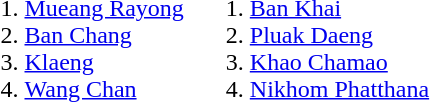<table>
<tr -- valign=top>
<td><br><ol><li><a href='#'>Mueang Rayong</a></li><li><a href='#'>Ban Chang</a></li><li><a href='#'>Klaeng</a></li><li><a href='#'>Wang Chan</a></li></ol></td>
<td><br><ol>
<li><a href='#'>Ban Khai</a>
<li><a href='#'>Pluak Daeng</a>
<li><a href='#'>Khao Chamao</a>
<li><a href='#'>Nikhom Phatthana</a>
</ol></td>
</tr>
</table>
